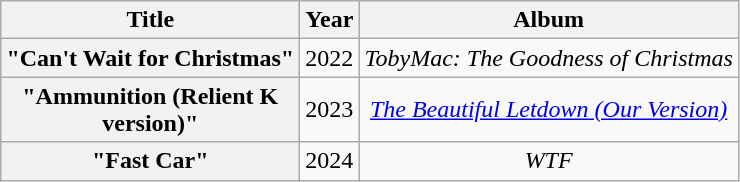<table class="wikitable plainrowheaders" style="text-align:center;">
<tr>
<th scope="col" style="width:12em;">Title</th>
<th>Year</th>
<th>Album</th>
</tr>
<tr>
<th scope="row">"Can't Wait for Christmas"<br></th>
<td>2022</td>
<td><em>TobyMac: The Goodness of Christmas</em></td>
</tr>
<tr>
<th scope="row">"Ammunition (Relient K version)"<br></th>
<td>2023</td>
<td><em><a href='#'>The Beautiful Letdown (Our Version)</a></em></td>
</tr>
<tr>
<th scope="row">"Fast Car"<br></th>
<td>2024</td>
<td><em>WTF</em></td>
</tr>
</table>
